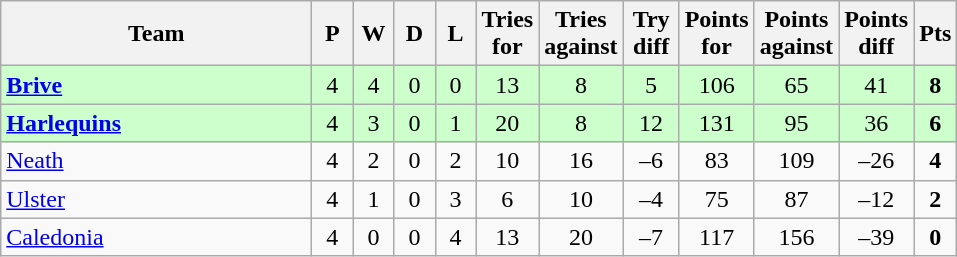<table class="wikitable" style="text-align: center">
<tr>
<th width="200">Team</th>
<th width="20">P</th>
<th width="20">W</th>
<th width="20">D</th>
<th width="20">L</th>
<th width="20">Tries for</th>
<th width="20">Tries against</th>
<th width="30">Try diff</th>
<th width="20">Points for</th>
<th width="20">Points against</th>
<th width="25">Points diff</th>
<th width="20">Pts</th>
</tr>
<tr bgcolor="#ccffcc">
<td align="left"> <strong><a href='#'>Brive</a></strong></td>
<td>4</td>
<td>4</td>
<td>0</td>
<td>0</td>
<td>13</td>
<td>8</td>
<td>5</td>
<td>106</td>
<td>65</td>
<td>41</td>
<td><strong>8</strong></td>
</tr>
<tr bgcolor="#ccffcc">
<td align="left"> <strong><a href='#'>Harlequins</a></strong></td>
<td>4</td>
<td>3</td>
<td>0</td>
<td>1</td>
<td>20</td>
<td>8</td>
<td>12</td>
<td>131</td>
<td>95</td>
<td>36</td>
<td><strong>6</strong></td>
</tr>
<tr>
<td align="left"> <a href='#'>Neath</a></td>
<td>4</td>
<td>2</td>
<td>0</td>
<td>2</td>
<td>10</td>
<td>16</td>
<td>–6</td>
<td>83</td>
<td>109</td>
<td>–26</td>
<td><strong>4</strong></td>
</tr>
<tr>
<td align="left"> <a href='#'>Ulster</a></td>
<td>4</td>
<td>1</td>
<td>0</td>
<td>3</td>
<td>6</td>
<td>10</td>
<td>–4</td>
<td>75</td>
<td>87</td>
<td>–12</td>
<td><strong>2</strong></td>
</tr>
<tr>
<td align="left"> <a href='#'>Caledonia</a></td>
<td>4</td>
<td>0</td>
<td>0</td>
<td>4</td>
<td>13</td>
<td>20</td>
<td>–7</td>
<td>117</td>
<td>156</td>
<td>–39</td>
<td><strong>0</strong></td>
</tr>
</table>
